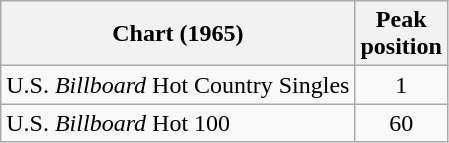<table class="wikitable sortable">
<tr>
<th align="left">Chart (1965)</th>
<th align="center">Peak<br>position</th>
</tr>
<tr>
<td align="left">U.S. <em>Billboard</em> Hot Country Singles</td>
<td align="center">1</td>
</tr>
<tr>
<td align="left">U.S. <em>Billboard</em> Hot 100</td>
<td align="center">60</td>
</tr>
</table>
